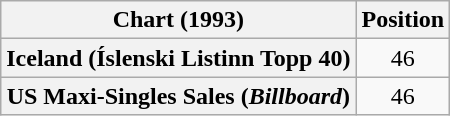<table class="wikitable plainrowheaders" style="text-align:center">
<tr>
<th>Chart (1993)</th>
<th>Position</th>
</tr>
<tr>
<th scope="row">Iceland (Íslenski Listinn Topp 40)</th>
<td>46</td>
</tr>
<tr>
<th scope="row">US Maxi-Singles Sales (<em>Billboard</em>)<br></th>
<td>46</td>
</tr>
</table>
